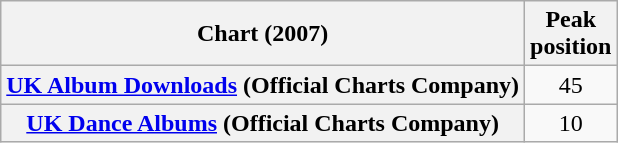<table class="wikitable sortable plainrowheaders" style="text-align:center;">
<tr>
<th scope="col">Chart (2007)</th>
<th scope="col">Peak<br>position</th>
</tr>
<tr>
<th scope="row"><a href='#'>UK Album Downloads</a> (Official Charts Company)</th>
<td>45</td>
</tr>
<tr>
<th scope="row"><a href='#'>UK Dance Albums</a> (Official Charts Company)</th>
<td>10</td>
</tr>
</table>
